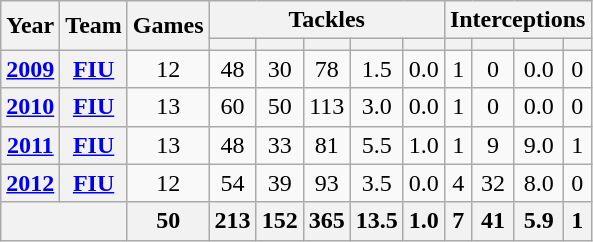<table class="wikitable" style="text-align:center;">
<tr>
<th rowspan="2">Year</th>
<th rowspan="2">Team</th>
<th rowspan="2">Games</th>
<th colspan="5">Tackles</th>
<th colspan="4">Interceptions</th>
</tr>
<tr>
<th></th>
<th></th>
<th></th>
<th></th>
<th></th>
<th></th>
<th></th>
<th></th>
<th></th>
</tr>
<tr>
<th><a href='#'>2009</a></th>
<th><a href='#'>FIU</a></th>
<td>12</td>
<td>48</td>
<td>30</td>
<td>78</td>
<td>1.5</td>
<td>0.0</td>
<td>1</td>
<td>0</td>
<td>0.0</td>
<td>0</td>
</tr>
<tr>
<th><a href='#'>2010</a></th>
<th><a href='#'>FIU</a></th>
<td>13</td>
<td>60</td>
<td>50</td>
<td>113</td>
<td>3.0</td>
<td>0.0</td>
<td>1</td>
<td>0</td>
<td>0.0</td>
<td>0</td>
</tr>
<tr>
<th><a href='#'>2011</a></th>
<th><a href='#'>FIU</a></th>
<td>13</td>
<td>48</td>
<td>33</td>
<td>81</td>
<td>5.5</td>
<td>1.0</td>
<td>1</td>
<td>9</td>
<td>9.0</td>
<td>1</td>
</tr>
<tr>
<th><a href='#'>2012</a></th>
<th><a href='#'>FIU</a></th>
<td>12</td>
<td>54</td>
<td>39</td>
<td>93</td>
<td>3.5</td>
<td>0.0</td>
<td>4</td>
<td>32</td>
<td>8.0</td>
<td>0</td>
</tr>
<tr>
<th colspan=2></th>
<th>50</th>
<th>213</th>
<th>152</th>
<th>365</th>
<th>13.5</th>
<th>1.0</th>
<th>7</th>
<th>41</th>
<th>5.9</th>
<th>1</th>
</tr>
</table>
